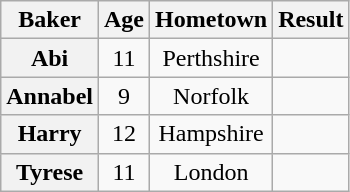<table class="wikitable sortable" style="display:inline-table; text-align:center">
<tr>
<th scope="col">Baker</th>
<th scope="col">Age</th>
<th scope="col">Hometown</th>
<th scope="col">Result</th>
</tr>
<tr>
<th scope="row">Abi</th>
<td>11</td>
<td>Perthshire</td>
<td></td>
</tr>
<tr>
<th scope="row">Annabel</th>
<td>9</td>
<td>Norfolk</td>
<td></td>
</tr>
<tr>
<th scope="row">Harry</th>
<td>12</td>
<td>Hampshire</td>
<td></td>
</tr>
<tr>
<th scope="row">Tyrese</th>
<td>11</td>
<td>London</td>
<td></td>
</tr>
</table>
